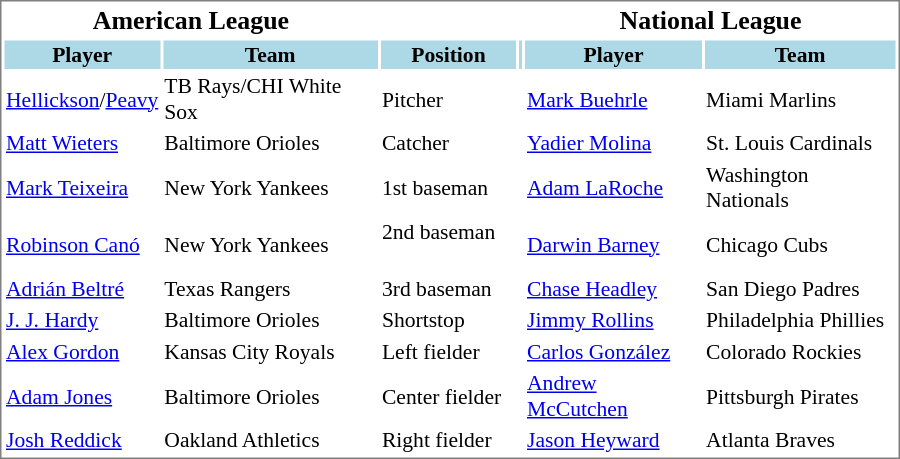<table cellpadding="1"  style="width:600px; font-size:90%; border:1px solid gray;">
<tr style="text-align:center; font-size:larger;">
<th colspan=2>American League</th>
<th></th>
<th></th>
<th colspan=2>National League</th>
</tr>
<tr style="background:lightblue;">
<th>Player</th>
<th>Team</th>
<th>Position</th>
<th></th>
<th>Player</th>
<th>Team</th>
</tr>
<tr>
<td><a href='#'>Hellickson</a>/<a href='#'>Peavy</a></td>
<td>TB Rays/CHI White Sox</td>
<td>Pitcher</td>
<td></td>
<td><a href='#'>Mark Buehrle</a></td>
<td>Miami Marlins</td>
</tr>
<tr>
<td><a href='#'>Matt Wieters</a></td>
<td>Baltimore Orioles</td>
<td>Catcher</td>
<td></td>
<td><a href='#'>Yadier Molina</a></td>
<td>St. Louis Cardinals</td>
</tr>
<tr>
<td><a href='#'>Mark Teixeira</a></td>
<td>New York Yankees</td>
<td>1st baseman</td>
<td></td>
<td><a href='#'>Adam LaRoche</a></td>
<td>Washington Nationals</td>
</tr>
<tr>
<td><a href='#'>Robinson Canó</a></td>
<td>New York Yankees</td>
<td>2nd baseman    </td>
<td></td>
<td><a href='#'>Darwin Barney</a></td>
<td>Chicago Cubs</td>
</tr>
<tr>
<td><a href='#'>Adrián Beltré</a></td>
<td>Texas Rangers</td>
<td>3rd baseman</td>
<td></td>
<td><a href='#'>Chase Headley</a></td>
<td>San Diego Padres</td>
</tr>
<tr>
<td><a href='#'>J. J. Hardy</a></td>
<td>Baltimore Orioles</td>
<td>Shortstop</td>
<td></td>
<td><a href='#'>Jimmy Rollins</a></td>
<td>Philadelphia Phillies</td>
</tr>
<tr>
<td><a href='#'>Alex Gordon</a></td>
<td>Kansas City Royals</td>
<td>Left fielder</td>
<td></td>
<td><a href='#'>Carlos González</a></td>
<td>Colorado Rockies</td>
</tr>
<tr>
<td><a href='#'>Adam Jones</a></td>
<td>Baltimore Orioles</td>
<td>Center fielder</td>
<td></td>
<td><a href='#'>Andrew McCutchen</a></td>
<td>Pittsburgh Pirates</td>
</tr>
<tr>
<td><a href='#'>Josh Reddick</a></td>
<td>Oakland Athletics</td>
<td>Right fielder</td>
<td></td>
<td><a href='#'>Jason Heyward</a></td>
<td>Atlanta Braves</td>
</tr>
</table>
